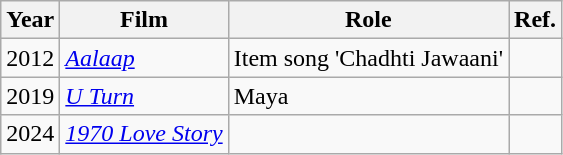<table class="wikitable">
<tr>
<th>Year</th>
<th>Film</th>
<th>Role</th>
<th>Ref.</th>
</tr>
<tr>
<td>2012</td>
<td><em><a href='#'>Aalaap</a></em></td>
<td>Item song 'Chadhti Jawaani'</td>
<td></td>
</tr>
<tr>
<td>2019</td>
<td><em><a href='#'>U Turn</a></em></td>
<td>Maya</td>
<td></td>
</tr>
<tr>
<td>2024</td>
<td><em><a href='#'>1970 Love Story</a></em></td>
<td></td>
<td></td>
</tr>
</table>
